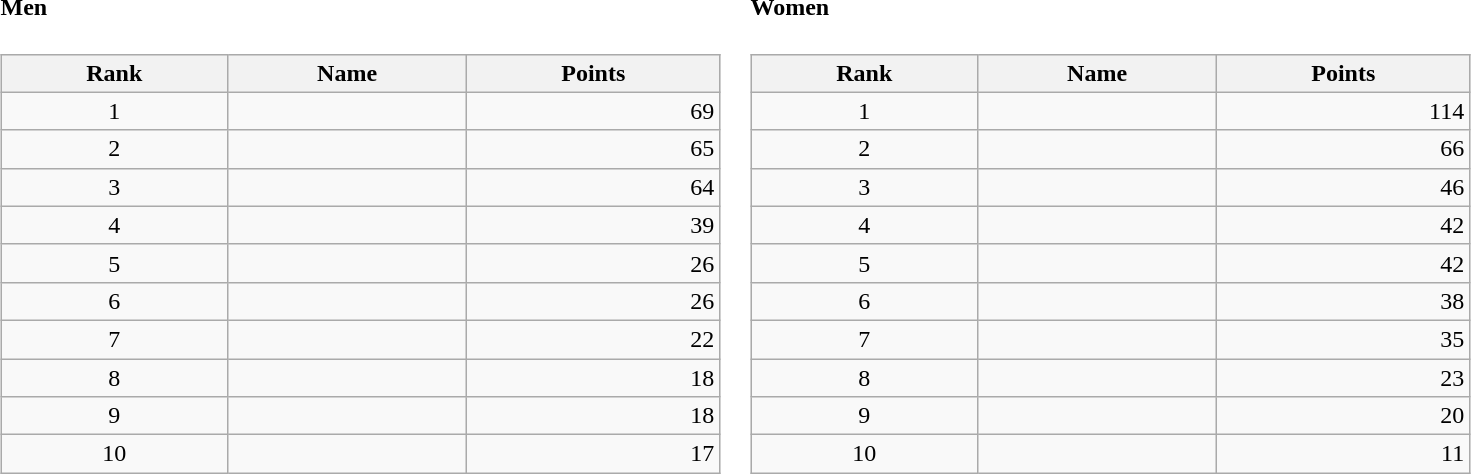<table border="0">
<tr>
<td valign="top"><br><h4>Men</h4><table class="wikitable" style="width:30em;margin-bottom:0;">
<tr>
<th>Rank</th>
<th>Name</th>
<th>Points</th>
</tr>
<tr>
<td style="text-align:center;">1</td>
<td> </td>
<td align="right">69</td>
</tr>
<tr>
<td style="text-align:center;">2</td>
<td></td>
<td align="right">65</td>
</tr>
<tr>
<td style="text-align:center;">3</td>
<td></td>
<td align="right">64</td>
</tr>
<tr>
<td style="text-align:center;">4</td>
<td></td>
<td align="right">39</td>
</tr>
<tr>
<td style="text-align:center;">5</td>
<td></td>
<td align="right">26</td>
</tr>
<tr>
<td style="text-align:center;">6</td>
<td></td>
<td align="right">26</td>
</tr>
<tr>
<td style="text-align:center;">7</td>
<td></td>
<td align="right">22</td>
</tr>
<tr>
<td style="text-align:center;">8</td>
<td>  </td>
<td align="right">18</td>
</tr>
<tr>
<td style="text-align:center;">9</td>
<td></td>
<td align="right">18</td>
</tr>
<tr>
<td style="text-align:center;">10</td>
<td></td>
<td align="right">17</td>
</tr>
</table>
</td>
<td valign="top"><br><h4>Women</h4><table class="wikitable" style="width:30em;margin-bottom:0;">
<tr>
<th>Rank</th>
<th>Name</th>
<th>Points</th>
</tr>
<tr>
<td style="text-align:center;">1</td>
<td>  </td>
<td align="right">114</td>
</tr>
<tr>
<td style="text-align:center;">2</td>
<td></td>
<td align="right">66</td>
</tr>
<tr>
<td style="text-align:center;">3</td>
<td></td>
<td align="right">46</td>
</tr>
<tr>
<td style="text-align:center;">4</td>
<td></td>
<td align="right">42</td>
</tr>
<tr>
<td style="text-align:center;">5</td>
<td></td>
<td align="right">42</td>
</tr>
<tr>
<td style="text-align:center;">6</td>
<td></td>
<td align="right">38</td>
</tr>
<tr>
<td style="text-align:center;">7</td>
<td></td>
<td align="right">35</td>
</tr>
<tr>
<td style="text-align:center;">8</td>
<td></td>
<td align="right">23</td>
</tr>
<tr>
<td style="text-align:center;">9</td>
<td></td>
<td align="right">20</td>
</tr>
<tr>
<td style="text-align:center;">10</td>
<td></td>
<td align="right">11</td>
</tr>
</table>
</td>
</tr>
</table>
